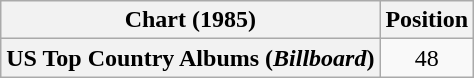<table class="wikitable plainrowheaders" style="text-align:center">
<tr>
<th scope="col">Chart (1985)</th>
<th scope="col">Position</th>
</tr>
<tr>
<th scope="row">US Top Country Albums (<em>Billboard</em>)</th>
<td>48</td>
</tr>
</table>
